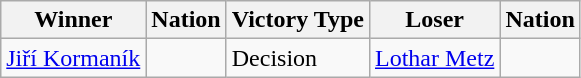<table class="wikitable sortable" style="text-align:left;">
<tr>
<th>Winner</th>
<th>Nation</th>
<th>Victory Type</th>
<th>Loser</th>
<th>Nation</th>
</tr>
<tr>
<td><a href='#'>Jiří Kormaník</a></td>
<td></td>
<td>Decision</td>
<td><a href='#'>Lothar Metz</a></td>
<td></td>
</tr>
</table>
